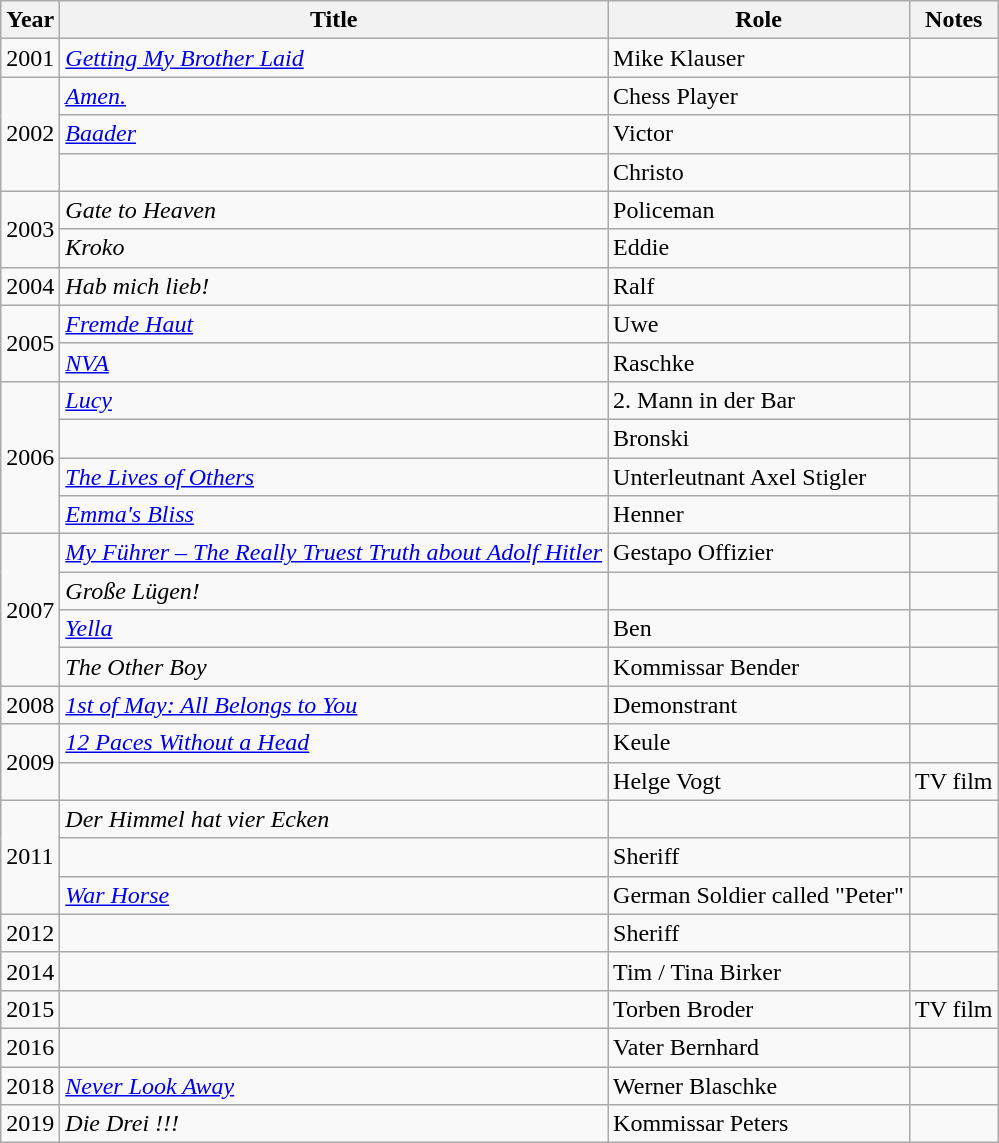<table class="wikitable sortable">
<tr>
<th>Year</th>
<th>Title</th>
<th>Role</th>
<th class="unsortable">Notes</th>
</tr>
<tr>
<td>2001</td>
<td><em><a href='#'>Getting My Brother Laid</a></em></td>
<td>Mike Klauser</td>
<td></td>
</tr>
<tr>
<td rowspan="3">2002</td>
<td><em><a href='#'>Amen.</a></em></td>
<td>Chess Player</td>
<td></td>
</tr>
<tr>
<td><em><a href='#'>Baader</a></em></td>
<td>Victor</td>
<td></td>
</tr>
<tr>
<td><em></em></td>
<td>Christo</td>
<td></td>
</tr>
<tr>
<td rowspan="2">2003</td>
<td><em>Gate to Heaven</em></td>
<td>Policeman</td>
<td></td>
</tr>
<tr>
<td><em>Kroko</em></td>
<td>Eddie</td>
<td></td>
</tr>
<tr>
<td>2004</td>
<td><em>Hab mich lieb!</em></td>
<td>Ralf</td>
<td></td>
</tr>
<tr>
<td rowspan="2">2005</td>
<td><em><a href='#'>Fremde Haut</a></em></td>
<td>Uwe</td>
<td></td>
</tr>
<tr>
<td><em><a href='#'>NVA</a></em></td>
<td>Raschke</td>
<td></td>
</tr>
<tr>
<td rowspan="4">2006</td>
<td><em><a href='#'>Lucy</a></em></td>
<td>2. Mann in der Bar</td>
<td></td>
</tr>
<tr>
<td><em></em></td>
<td>Bronski</td>
<td></td>
</tr>
<tr>
<td><em><a href='#'>The Lives of Others</a></em></td>
<td>Unterleutnant Axel Stigler</td>
<td></td>
</tr>
<tr>
<td><em><a href='#'>Emma's Bliss</a></em></td>
<td>Henner</td>
<td></td>
</tr>
<tr>
<td rowspan="4">2007</td>
<td><em><a href='#'>My Führer – The Really Truest Truth about Adolf Hitler</a></em></td>
<td>Gestapo Offizier</td>
<td></td>
</tr>
<tr>
<td><em>Große Lügen!</em></td>
<td></td>
<td></td>
</tr>
<tr>
<td><em><a href='#'>Yella</a></em></td>
<td>Ben</td>
<td></td>
</tr>
<tr>
<td><em>The Other Boy</em></td>
<td>Kommissar Bender</td>
<td></td>
</tr>
<tr>
<td>2008</td>
<td><em><a href='#'>1st of May: All Belongs to You</a></em></td>
<td>Demonstrant</td>
<td></td>
</tr>
<tr>
<td rowspan="2">2009</td>
<td><em><a href='#'>12 Paces Without a Head</a></em></td>
<td>Keule</td>
<td></td>
</tr>
<tr>
<td><em></em></td>
<td>Helge Vogt</td>
<td>TV film</td>
</tr>
<tr>
<td rowspan="3">2011</td>
<td><em>Der Himmel hat vier Ecken</em></td>
<td></td>
<td></td>
</tr>
<tr>
<td><em></em></td>
<td>Sheriff</td>
<td></td>
</tr>
<tr>
<td><em><a href='#'>War Horse</a></em></td>
<td>German Soldier called "Peter"</td>
<td></td>
</tr>
<tr>
<td>2012</td>
<td><em></em></td>
<td>Sheriff</td>
<td></td>
</tr>
<tr>
<td>2014</td>
<td><em></em></td>
<td>Tim / Tina Birker</td>
<td></td>
</tr>
<tr>
<td>2015</td>
<td><em></em></td>
<td>Torben Broder</td>
<td>TV film</td>
</tr>
<tr>
<td>2016</td>
<td><em></em></td>
<td>Vater Bernhard</td>
<td></td>
</tr>
<tr>
<td>2018</td>
<td><em><a href='#'>Never Look Away</a></em></td>
<td>Werner Blaschke</td>
<td></td>
</tr>
<tr>
<td>2019</td>
<td><em>Die Drei !!!</em></td>
<td>Kommissar Peters</td>
<td></td>
</tr>
</table>
